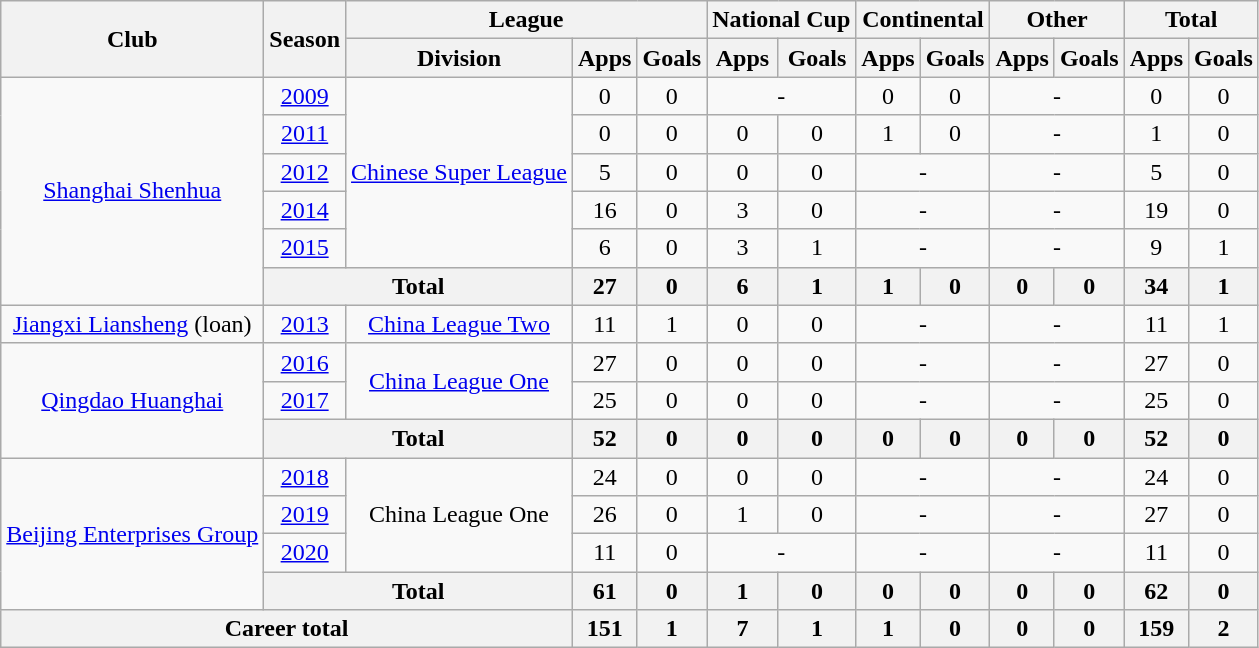<table class="wikitable" style="text-align: center">
<tr>
<th rowspan="2">Club</th>
<th rowspan="2">Season</th>
<th colspan="3">League</th>
<th colspan="2">National Cup</th>
<th colspan="2">Continental</th>
<th colspan="2">Other</th>
<th colspan="2">Total</th>
</tr>
<tr>
<th>Division</th>
<th>Apps</th>
<th>Goals</th>
<th>Apps</th>
<th>Goals</th>
<th>Apps</th>
<th>Goals</th>
<th>Apps</th>
<th>Goals</th>
<th>Apps</th>
<th>Goals</th>
</tr>
<tr>
<td rowspan=6><a href='#'>Shanghai Shenhua</a></td>
<td><a href='#'>2009</a></td>
<td rowspan=5><a href='#'>Chinese Super League</a></td>
<td>0</td>
<td>0</td>
<td colspan="2">-</td>
<td>0</td>
<td>0</td>
<td colspan="2">-</td>
<td>0</td>
<td>0</td>
</tr>
<tr>
<td><a href='#'>2011</a></td>
<td>0</td>
<td>0</td>
<td>0</td>
<td>0</td>
<td>1</td>
<td>0</td>
<td colspan="2">-</td>
<td>1</td>
<td>0</td>
</tr>
<tr>
<td><a href='#'>2012</a></td>
<td>5</td>
<td>0</td>
<td>0</td>
<td>0</td>
<td colspan="2">-</td>
<td colspan="2">-</td>
<td>5</td>
<td>0</td>
</tr>
<tr>
<td><a href='#'>2014</a></td>
<td>16</td>
<td>0</td>
<td>3</td>
<td>0</td>
<td colspan="2">-</td>
<td colspan="2">-</td>
<td>19</td>
<td>0</td>
</tr>
<tr>
<td><a href='#'>2015</a></td>
<td>6</td>
<td>0</td>
<td>3</td>
<td>1</td>
<td colspan="2">-</td>
<td colspan="2">-</td>
<td>9</td>
<td>1</td>
</tr>
<tr>
<th colspan="2"><strong>Total</strong></th>
<th>27</th>
<th>0</th>
<th>6</th>
<th>1</th>
<th>1</th>
<th>0</th>
<th>0</th>
<th>0</th>
<th>34</th>
<th>1</th>
</tr>
<tr>
<td><a href='#'>Jiangxi Liansheng</a> (loan)</td>
<td><a href='#'>2013</a></td>
<td><a href='#'>China League Two</a></td>
<td>11</td>
<td>1</td>
<td>0</td>
<td>0</td>
<td colspan="2">-</td>
<td colspan="2">-</td>
<td>11</td>
<td>1</td>
</tr>
<tr>
<td rowspan=3><a href='#'>Qingdao Huanghai</a></td>
<td><a href='#'>2016</a></td>
<td rowspan=2><a href='#'>China League One</a></td>
<td>27</td>
<td>0</td>
<td>0</td>
<td>0</td>
<td colspan="2">-</td>
<td colspan="2">-</td>
<td>27</td>
<td>0</td>
</tr>
<tr>
<td><a href='#'>2017</a></td>
<td>25</td>
<td>0</td>
<td>0</td>
<td>0</td>
<td colspan="2">-</td>
<td colspan="2">-</td>
<td>25</td>
<td>0</td>
</tr>
<tr>
<th colspan="2"><strong>Total</strong></th>
<th>52</th>
<th>0</th>
<th>0</th>
<th>0</th>
<th>0</th>
<th>0</th>
<th>0</th>
<th>0</th>
<th>52</th>
<th>0</th>
</tr>
<tr>
<td rowspan=4><a href='#'>Beijing Enterprises Group</a></td>
<td><a href='#'>2018</a></td>
<td rowspan=3>China League One</td>
<td>24</td>
<td>0</td>
<td>0</td>
<td>0</td>
<td colspan="2">-</td>
<td colspan="2">-</td>
<td>24</td>
<td>0</td>
</tr>
<tr>
<td><a href='#'>2019</a></td>
<td>26</td>
<td>0</td>
<td>1</td>
<td>0</td>
<td colspan="2">-</td>
<td colspan="2">-</td>
<td>27</td>
<td>0</td>
</tr>
<tr>
<td><a href='#'>2020</a></td>
<td>11</td>
<td>0</td>
<td colspan="2">-</td>
<td colspan="2">-</td>
<td colspan="2">-</td>
<td>11</td>
<td>0</td>
</tr>
<tr>
<th colspan="2"><strong>Total</strong></th>
<th>61</th>
<th>0</th>
<th>1</th>
<th>0</th>
<th>0</th>
<th>0</th>
<th>0</th>
<th>0</th>
<th>62</th>
<th>0</th>
</tr>
<tr>
<th colspan=3>Career total</th>
<th>151</th>
<th>1</th>
<th>7</th>
<th>1</th>
<th>1</th>
<th>0</th>
<th>0</th>
<th>0</th>
<th>159</th>
<th>2</th>
</tr>
</table>
